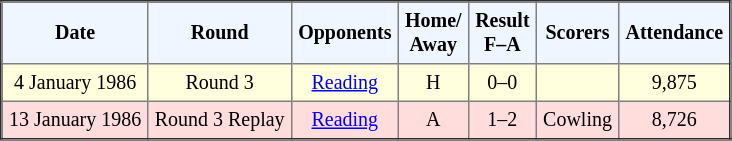<table border="2" cellpadding="4" style="border-collapse:collapse; text-align:center; font-size:smaller;">
<tr style="background:#f0f6ff;">
<th><strong>Date</strong></th>
<th><strong>Round</strong></th>
<th><strong>Opponents</strong></th>
<th><strong>Home/<br>Away</strong></th>
<th><strong>Result<br>F–A</strong></th>
<th><strong>Scorers</strong></th>
<th><strong>Attendance</strong></th>
</tr>
<tr bgcolor="#ffffdd">
<td>4 January 1986</td>
<td>Round 3</td>
<td><a href='#'>Reading</a></td>
<td>H</td>
<td>0–0</td>
<td></td>
<td>9,875</td>
</tr>
<tr bgcolor="#ffdddd">
<td>13 January 1986</td>
<td>Round 3 Replay</td>
<td><a href='#'>Reading</a></td>
<td>A</td>
<td>1–2</td>
<td>Cowling</td>
<td>8,726</td>
</tr>
</table>
